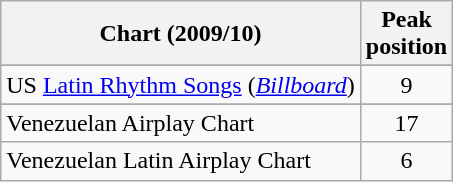<table class="wikitable sortable">
<tr>
<th align="left">Chart (2009/10)</th>
<th align="left">Peak<br>position</th>
</tr>
<tr>
</tr>
<tr>
<td>US <a href='#'>Latin Rhythm Songs</a> (<em><a href='#'>Billboard</a></em>)</td>
<td align="center">9</td>
</tr>
<tr>
</tr>
<tr>
</tr>
<tr>
<td>Venezuelan Airplay Chart</td>
<td align="center">17</td>
</tr>
<tr>
<td>Venezuelan Latin Airplay Chart</td>
<td align="center">6</td>
</tr>
</table>
